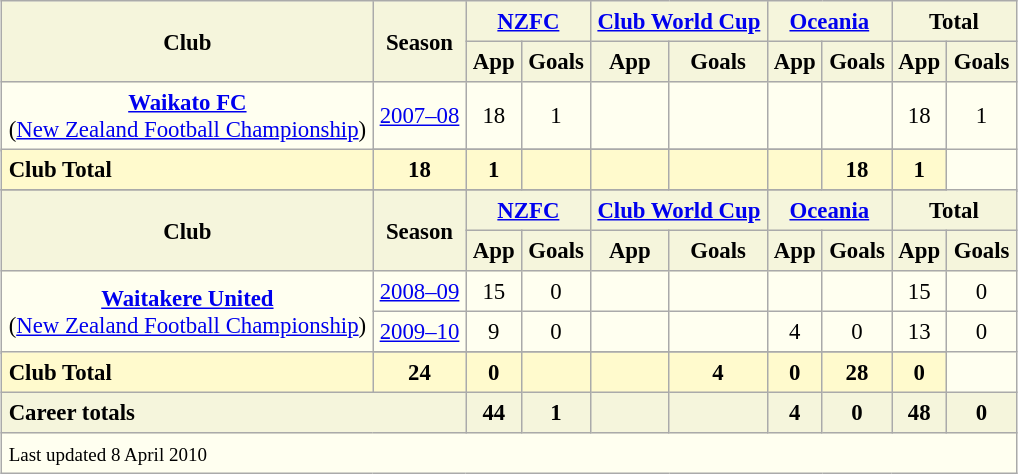<table border=1 align=center cellpadding=4 cellspacing=2 style="background: ivory; font-size: 95%; border: 1px #aaaaaa solid; border-collapse: collapse; clear:center">
<tr style="background:beige">
<th rowspan="2">Club</th>
<th rowspan="2">Season</th>
<th colspan="2"><a href='#'>NZFC</a></th>
<th colspan="2"><a href='#'>Club World Cup</a></th>
<th colspan="2"><a href='#'>Oceania</a></th>
<th colspan="2">Total</th>
</tr>
<tr style="background:beige">
<th>App</th>
<th>Goals</th>
<th>App</th>
<th>Goals</th>
<th>App</th>
<th>Goals</th>
<th>App</th>
<th>Goals</th>
</tr>
<tr>
<td rowspan="2" align=center valign=center><strong><a href='#'>Waikato FC</a></strong><br>(<a href='#'>New Zealand Football Championship</a>)</td>
<td align="center"><a href='#'>2007–08</a></td>
<td align="center">18</td>
<td align="center">1</td>
<td align="center"></td>
<td align="center"></td>
<td align="center"></td>
<td align="center"></td>
<td align="center">18</td>
<td align="center">1</td>
</tr>
<tr>
</tr>
<tr style="background:lemonchiffon">
<th colspan="1" align="left">Club Total</th>
<th>18</th>
<th>1</th>
<th></th>
<th></th>
<th></th>
<th></th>
<th>18</th>
<th>1</th>
</tr>
<tr>
</tr>
<tr style="background:beige">
<th rowspan="2">Club</th>
<th rowspan="2">Season</th>
<th colspan="2"><a href='#'>NZFC</a></th>
<th colspan="2"><a href='#'>Club World Cup</a></th>
<th colspan="2"><a href='#'>Oceania</a></th>
<th colspan="2">Total</th>
</tr>
<tr style="background:beige">
<th>App</th>
<th>Goals</th>
<th>App</th>
<th>Goals</th>
<th>App</th>
<th>Goals</th>
<th>App</th>
<th>Goals</th>
</tr>
<tr>
<td rowspan="3" align=center valign=center><strong><a href='#'>Waitakere United</a></strong><br>(<a href='#'>New Zealand Football Championship</a>)</td>
<td align="center"><a href='#'>2008–09</a></td>
<td align="center">15</td>
<td align="center">0</td>
<td align="center"></td>
<td align="center"></td>
<td align="center"></td>
<td align="center"></td>
<td align="center">15</td>
<td align="center">0</td>
</tr>
<tr>
<td align="center"><a href='#'>2009–10</a></td>
<td align="center">9</td>
<td align="center">0</td>
<td align="center"></td>
<td align="center"></td>
<td align="center">4</td>
<td align="center">0</td>
<td align="center">13</td>
<td align="center">0</td>
</tr>
<tr>
</tr>
<tr style="background:lemonchiffon">
<th colspan="1" align="left">Club Total</th>
<th>24</th>
<th>0</th>
<th></th>
<th></th>
<th>4</th>
<th>0</th>
<th>28</th>
<th>0</th>
</tr>
<tr>
<th style="background:beige" colspan="2" align="left">Career totals</th>
<th align=center style="background:beige">44</th>
<th align=center style="background:beige">1</th>
<th align=center style="background:beige"></th>
<th align=center style="background:beige"></th>
<th align=center style="background:beige">4</th>
<th align=center style="background:beige">0</th>
<th align=center style="background:beige">48</th>
<th align=center style="background:beige">0</th>
</tr>
<tr>
<td colspan="12"><small>Last updated 8 April 2010</small></td>
</tr>
</table>
